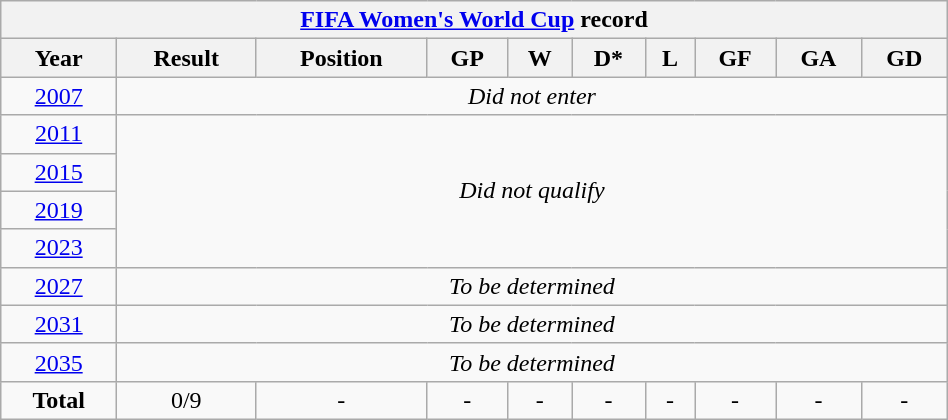<table class="wikitable" style="text-align: center; width:50%;">
<tr>
<th colspan=100><a href='#'>FIFA Women's World Cup</a> record</th>
</tr>
<tr>
<th>Year</th>
<th>Result</th>
<th>Position</th>
<th>GP</th>
<th>W</th>
<th>D*</th>
<th>L</th>
<th>GF</th>
<th>GA</th>
<th>GD</th>
</tr>
<tr>
<td> <a href='#'>2007</a></td>
<td colspan=9><em>Did not enter</em></td>
</tr>
<tr>
<td> <a href='#'>2011</a></td>
<td colspan=9 rowspan=4><em>Did not qualify</em></td>
</tr>
<tr>
<td> <a href='#'>2015</a></td>
</tr>
<tr>
<td> <a href='#'>2019</a></td>
</tr>
<tr>
<td> <a href='#'>2023</a></td>
</tr>
<tr>
<td> <a href='#'>2027</a></td>
<td colspan=9><em>To be determined</em></td>
</tr>
<tr>
<td> <a href='#'>2031</a></td>
<td colspan=9><em>To be determined</em></td>
</tr>
<tr>
<td> <a href='#'>2035</a></td>
<td colspan=9><em>To be determined</em></td>
</tr>
<tr>
<td><strong>Total</strong></td>
<td>0/9</td>
<td>-</td>
<td>-</td>
<td>-</td>
<td>-</td>
<td>-</td>
<td>-</td>
<td>-</td>
<td>-</td>
</tr>
</table>
